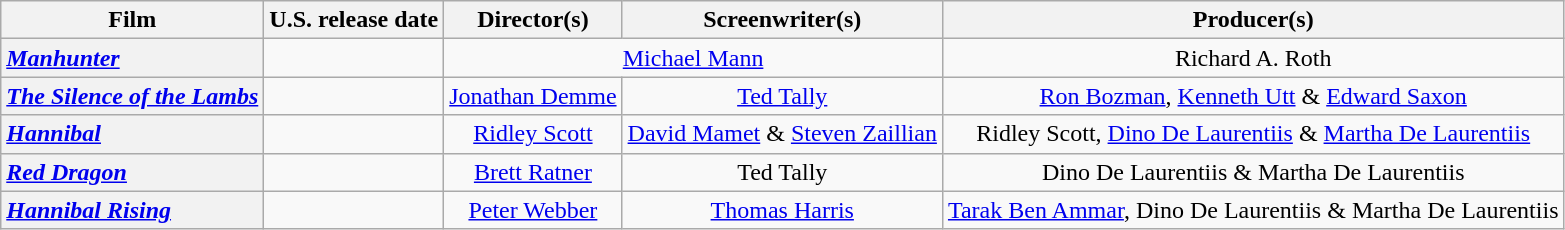<table class="wikitable plainrowheaders" style="text-align:center">
<tr>
<th scope="col">Film</th>
<th scope="col">U.S. release date</th>
<th scope="col">Director(s)</th>
<th scope="col">Screenwriter(s)</th>
<th scope="col">Producer(s)</th>
</tr>
<tr>
<th scope="row" style="text-align:left"><em><a href='#'>Manhunter</a></em></th>
<td style="text-align:left"></td>
<td colspan="2"><a href='#'>Michael Mann</a></td>
<td>Richard A. Roth</td>
</tr>
<tr>
<th scope="row" style="text-align:left"><em><a href='#'>The Silence of the Lambs</a></em></th>
<td style="text-align:left"></td>
<td><a href='#'>Jonathan Demme</a></td>
<td><a href='#'>Ted Tally</a></td>
<td><a href='#'>Ron Bozman</a>, <a href='#'>Kenneth Utt</a> & <a href='#'>Edward Saxon</a></td>
</tr>
<tr>
<th scope="row" style="text-align:left"><em><a href='#'>Hannibal</a></em></th>
<td style="text-align:left"></td>
<td><a href='#'>Ridley Scott</a></td>
<td><a href='#'>David Mamet</a> & <a href='#'>Steven Zaillian</a></td>
<td>Ridley Scott, <a href='#'>Dino De Laurentiis</a> & <a href='#'>Martha De Laurentiis</a></td>
</tr>
<tr>
<th scope="row" style="text-align:left"><em><a href='#'>Red Dragon</a></em></th>
<td style="text-align:left"></td>
<td><a href='#'>Brett Ratner</a></td>
<td>Ted Tally</td>
<td>Dino De Laurentiis & Martha De Laurentiis</td>
</tr>
<tr>
<th scope="row" style="text-align:left"><em><a href='#'>Hannibal Rising</a></em></th>
<td style="text-align:left"></td>
<td><a href='#'>Peter Webber</a></td>
<td><a href='#'>Thomas Harris</a></td>
<td><a href='#'>Tarak Ben Ammar</a>, Dino De Laurentiis & Martha De Laurentiis</td>
</tr>
</table>
